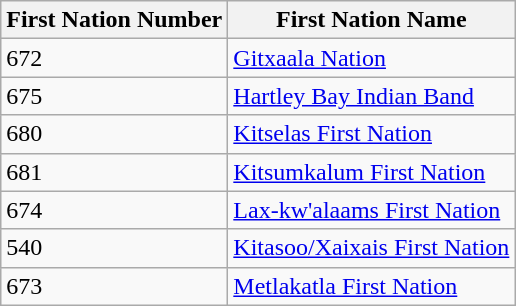<table class="wikitable">
<tr>
<th>First Nation Number</th>
<th>First Nation Name</th>
</tr>
<tr>
<td>672</td>
<td><a href='#'>Gitxaala Nation</a></td>
</tr>
<tr>
<td>675</td>
<td><a href='#'>Hartley Bay Indian Band</a></td>
</tr>
<tr>
<td>680</td>
<td><a href='#'>Kitselas First Nation</a></td>
</tr>
<tr>
<td>681</td>
<td><a href='#'>Kitsumkalum First Nation</a></td>
</tr>
<tr>
<td>674</td>
<td><a href='#'>Lax-kw'alaams First Nation</a></td>
</tr>
<tr>
<td>540</td>
<td><a href='#'>Kitasoo/Xaixais First Nation</a></td>
</tr>
<tr>
<td>673</td>
<td><a href='#'>Metlakatla First Nation</a></td>
</tr>
</table>
